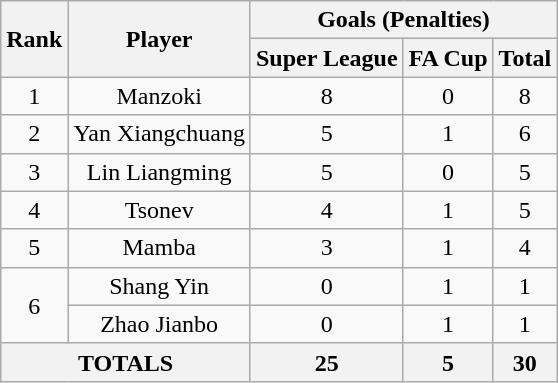<table class="wikitable" style="text-align:center">
<tr>
<th rowspan="2">Rank</th>
<th rowspan="2">Player</th>
<th colspan="3">Goals (Penalties)</th>
</tr>
<tr>
<th>Super League</th>
<th>FA Cup</th>
<th>Total</th>
</tr>
<tr>
<td>1</td>
<td>Manzoki</td>
<td>8</td>
<td>0</td>
<td>8</td>
</tr>
<tr>
<td>2</td>
<td>Yan Xiangchuang</td>
<td>5</td>
<td>1</td>
<td>6</td>
</tr>
<tr>
<td>3</td>
<td>Lin Liangming</td>
<td>5</td>
<td>0</td>
<td>5</td>
</tr>
<tr>
<td>4</td>
<td>Tsonev</td>
<td>4</td>
<td>1</td>
<td>5</td>
</tr>
<tr>
<td>5</td>
<td>Mamba</td>
<td>3</td>
<td>1</td>
<td>4</td>
</tr>
<tr>
<td rowspan="2">6</td>
<td>Shang Yin</td>
<td>0</td>
<td>1</td>
<td>1</td>
</tr>
<tr>
<td>Zhao Jianbo</td>
<td>0</td>
<td>1</td>
<td>1</td>
</tr>
<tr class="sortbottom">
<th colspan="2">TOTALS</th>
<th>25</th>
<th>5</th>
<th>30</th>
</tr>
</table>
